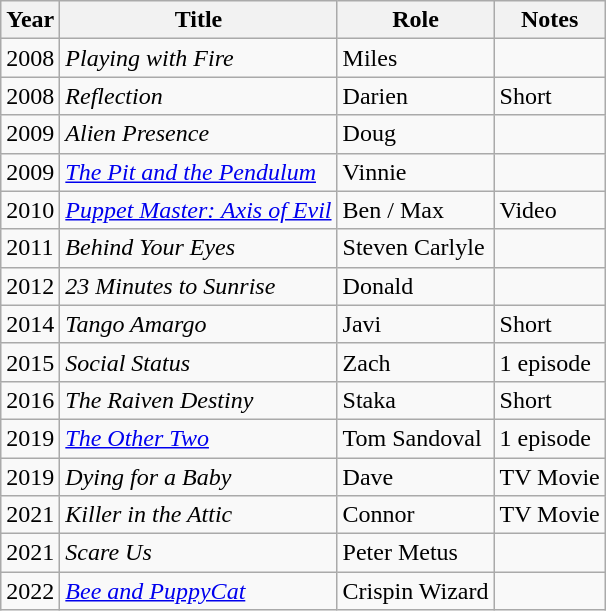<table class="wikitable sortable">
<tr>
<th>Year</th>
<th>Title</th>
<th>Role</th>
<th>Notes</th>
</tr>
<tr>
<td>2008</td>
<td><em>Playing with Fire</em></td>
<td>Miles</td>
<td></td>
</tr>
<tr>
<td>2008</td>
<td><em>Reflection</em></td>
<td>Darien</td>
<td>Short</td>
</tr>
<tr>
<td>2009</td>
<td><em>Alien Presence</em></td>
<td>Doug</td>
<td></td>
</tr>
<tr>
<td>2009</td>
<td><em><a href='#'>The Pit and the Pendulum</a></em></td>
<td>Vinnie</td>
<td></td>
</tr>
<tr>
<td>2010</td>
<td><em><a href='#'>Puppet Master: Axis of Evil</a></em></td>
<td>Ben / Max</td>
<td>Video</td>
</tr>
<tr>
<td>2011</td>
<td><em>Behind Your Eyes</em></td>
<td>Steven Carlyle</td>
<td></td>
</tr>
<tr>
<td>2012</td>
<td><em>23 Minutes to Sunrise</em></td>
<td>Donald</td>
<td></td>
</tr>
<tr>
<td>2014</td>
<td><em>Tango Amargo</em></td>
<td>Javi</td>
<td>Short</td>
</tr>
<tr>
<td>2015</td>
<td><em>Social Status</em></td>
<td>Zach</td>
<td>1 episode</td>
</tr>
<tr>
<td>2016</td>
<td><em>The Raiven Destiny</em></td>
<td>Staka</td>
<td>Short</td>
</tr>
<tr>
<td>2019</td>
<td><em><a href='#'>The Other Two</a></em></td>
<td>Tom Sandoval</td>
<td>1 episode</td>
</tr>
<tr>
<td>2019</td>
<td><em>Dying for a Baby</em></td>
<td>Dave</td>
<td>TV Movie</td>
</tr>
<tr>
<td>2021</td>
<td><em>Killer in the Attic</em></td>
<td>Connor</td>
<td>TV Movie</td>
</tr>
<tr>
<td>2021</td>
<td><em>Scare Us</em></td>
<td>Peter Metus</td>
<td></td>
</tr>
<tr>
<td>2022</td>
<td><em><a href='#'>Bee and PuppyCat</a></em></td>
<td>Crispin Wizard</td>
<td></td>
</tr>
</table>
